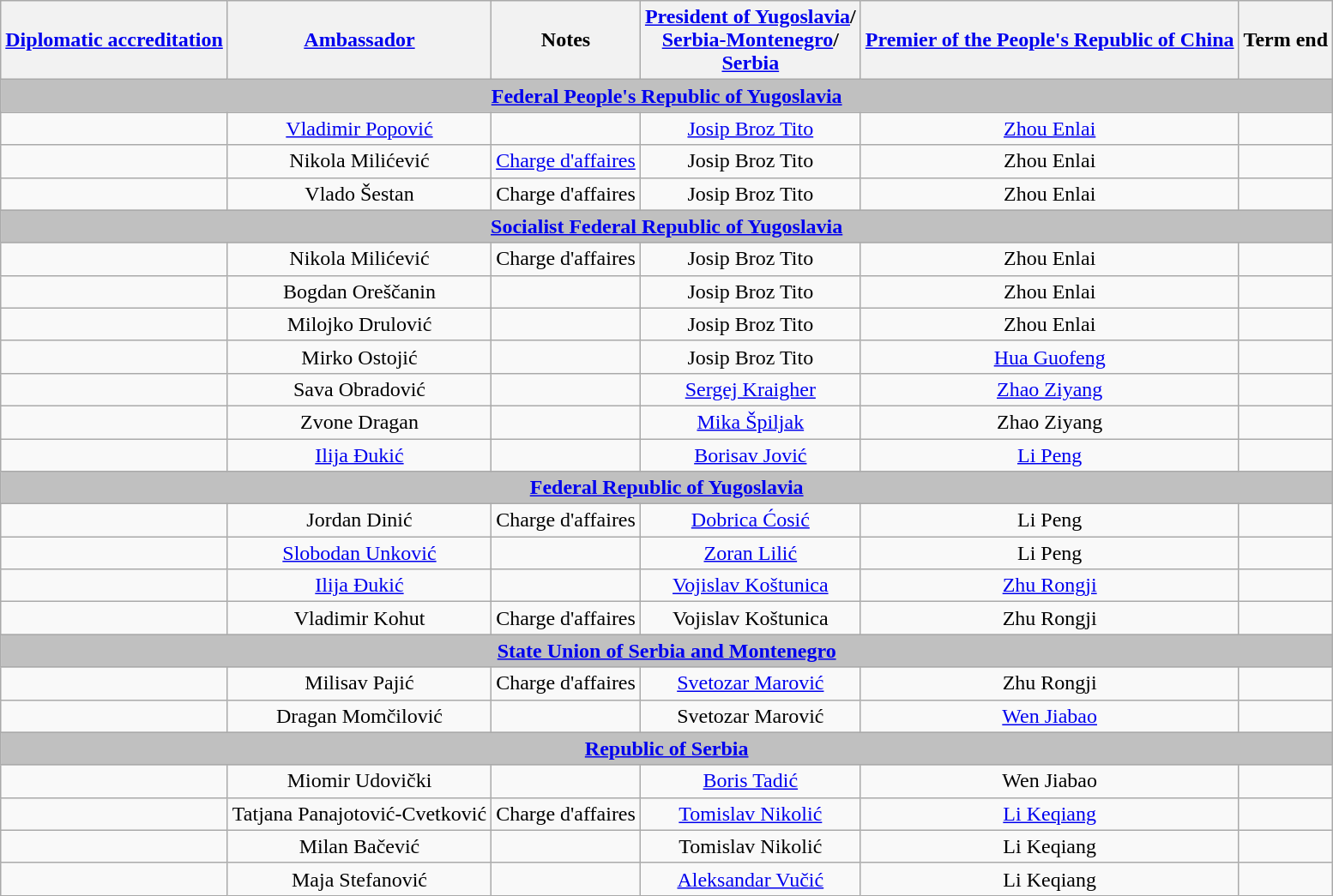<table class="wikitable sortable" style="text-align:center;">
<tr>
<th><a href='#'>Diplomatic accreditation</a></th>
<th><a href='#'>Ambassador</a></th>
<th>Notes</th>
<th><a href='#'>President of Yugoslavia</a>/<br><a href='#'>Serbia-Montenegro</a>/<br><a href='#'>Serbia</a></th>
<th><a href='#'>Premier of the People's Republic of China</a></th>
<th>Term end</th>
</tr>
<tr>
<td colspan="6" style="background: silver;"><strong><a href='#'>Federal People's Republic of Yugoslavia</a></strong></td>
</tr>
<tr>
<td></td>
<td><a href='#'>Vladimir Popović</a></td>
<td></td>
<td><a href='#'>Josip Broz Tito</a></td>
<td><a href='#'>Zhou Enlai</a></td>
<td></td>
</tr>
<tr>
<td></td>
<td>Nikola Milićević</td>
<td><a href='#'>Charge d'affaires</a></td>
<td>Josip Broz Tito</td>
<td>Zhou Enlai</td>
<td></td>
</tr>
<tr>
<td></td>
<td>Vlado Šestan</td>
<td>Charge d'affaires</td>
<td>Josip Broz Tito</td>
<td>Zhou Enlai</td>
<td></td>
</tr>
<tr>
<td colspan="6" style="background: silver;"><strong><a href='#'>Socialist Federal Republic of Yugoslavia</a></strong></td>
</tr>
<tr>
<td></td>
<td>Nikola Milićević</td>
<td>Charge d'affaires</td>
<td>Josip Broz Tito</td>
<td>Zhou Enlai</td>
<td></td>
</tr>
<tr>
<td></td>
<td>Bogdan Oreščanin</td>
<td></td>
<td>Josip Broz Tito</td>
<td>Zhou Enlai</td>
<td></td>
</tr>
<tr>
<td></td>
<td>Milojko Drulović</td>
<td></td>
<td>Josip Broz Tito</td>
<td>Zhou Enlai</td>
<td></td>
</tr>
<tr>
<td></td>
<td>Mirko Ostojić</td>
<td></td>
<td>Josip Broz Tito</td>
<td><a href='#'>Hua Guofeng</a></td>
<td></td>
</tr>
<tr>
<td></td>
<td>Sava Obradović</td>
<td></td>
<td><a href='#'>Sergej Kraigher</a></td>
<td><a href='#'>Zhao Ziyang</a></td>
<td></td>
</tr>
<tr>
<td></td>
<td>Zvone Dragan</td>
<td></td>
<td><a href='#'>Mika Špiljak</a></td>
<td>Zhao Ziyang</td>
<td></td>
</tr>
<tr>
<td></td>
<td><a href='#'>Ilija Đukić</a></td>
<td></td>
<td><a href='#'>Borisav Jović</a></td>
<td><a href='#'>Li Peng</a></td>
<td></td>
</tr>
<tr>
<td colspan="6" style="background: silver;"><strong><a href='#'>Federal Republic of Yugoslavia</a></strong></td>
</tr>
<tr>
<td></td>
<td>Jordan Dinić</td>
<td>Charge d'affaires</td>
<td><a href='#'>Dobrica Ćosić</a></td>
<td>Li Peng</td>
<td></td>
</tr>
<tr>
<td></td>
<td><a href='#'>Slobodan Unković</a></td>
<td></td>
<td><a href='#'>Zoran Lilić</a></td>
<td>Li Peng</td>
<td></td>
</tr>
<tr>
<td></td>
<td><a href='#'>Ilija Đukić</a></td>
<td></td>
<td><a href='#'>Vojislav Koštunica</a></td>
<td><a href='#'>Zhu Rongji</a></td>
<td></td>
</tr>
<tr>
<td></td>
<td>Vladimir Kohut</td>
<td>Charge d'affaires</td>
<td>Vojislav Koštunica</td>
<td>Zhu Rongji</td>
<td></td>
</tr>
<tr>
<td colspan="6" style="background: silver;"><strong><a href='#'>State Union of Serbia and Montenegro</a></strong></td>
</tr>
<tr>
<td></td>
<td>Milisav Pajić</td>
<td>Charge d'affaires</td>
<td><a href='#'>Svetozar Marović</a></td>
<td>Zhu Rongji</td>
<td></td>
</tr>
<tr>
<td></td>
<td>Dragan Momčilović</td>
<td></td>
<td>Svetozar Marović</td>
<td><a href='#'>Wen Jiabao</a></td>
<td></td>
</tr>
<tr>
<td colspan="6" style="background: silver;"><strong><a href='#'>Republic of Serbia</a></strong></td>
</tr>
<tr>
<td></td>
<td>Miomir Udovički</td>
<td></td>
<td><a href='#'>Boris Tadić</a></td>
<td>Wen Jiabao</td>
<td></td>
</tr>
<tr>
<td></td>
<td>Tatjana Panajotović-Cvetković</td>
<td>Charge d'affaires</td>
<td><a href='#'>Tomislav Nikolić</a></td>
<td><a href='#'>Li Keqiang</a></td>
<td></td>
</tr>
<tr>
<td></td>
<td>Milan Bačević</td>
<td></td>
<td>Tomislav Nikolić</td>
<td>Li Keqiang</td>
<td></td>
</tr>
<tr>
<td></td>
<td>Maja Stefanović</td>
<td></td>
<td><a href='#'>Aleksandar Vučić</a></td>
<td>Li Keqiang</td>
<td></td>
</tr>
</table>
